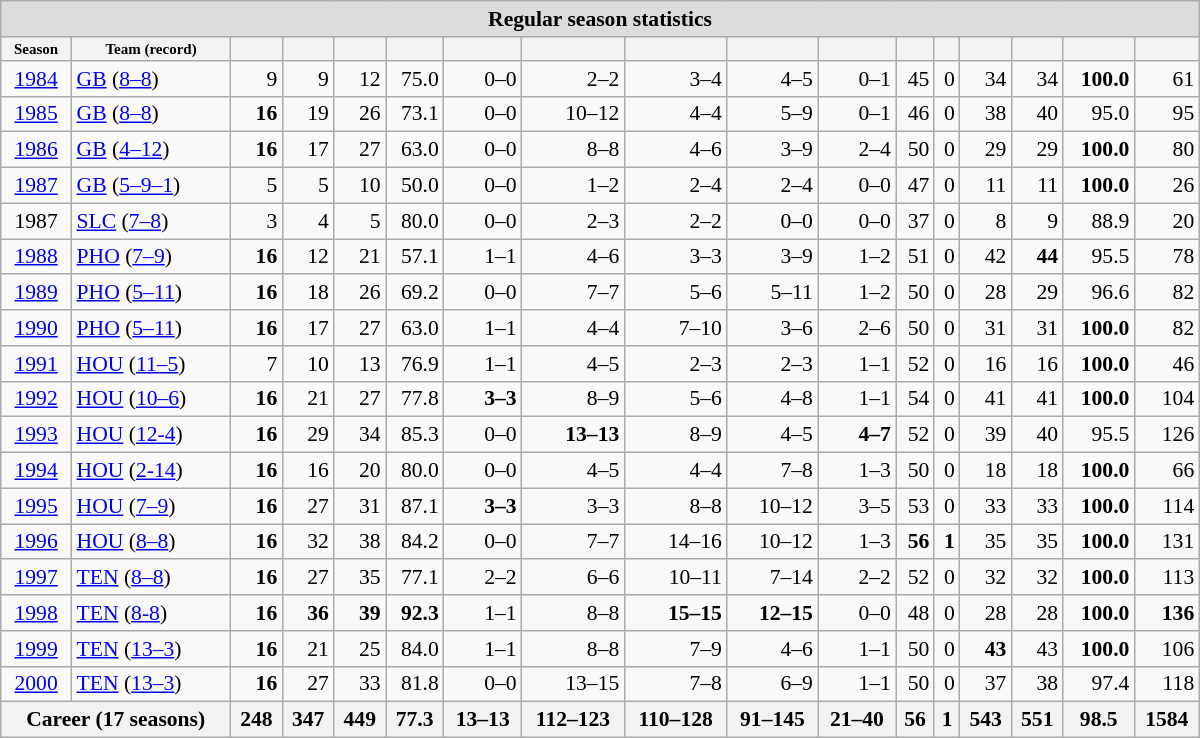<table class="wikitable collapsible collapsed" style="margin: auto; text-align:right; font-size:90%; width:800px;">
<tr>
<th style="background-color:#dcdcdc;" colspan="17">Regular season statistics</th>
</tr>
<tr style="font-size:x-small;">
<th>Season</th>
<th>Team (record)</th>
<th></th>
<th></th>
<th></th>
<th></th>
<th></th>
<th></th>
<th></th>
<th></th>
<th></th>
<th></th>
<th></th>
<th></th>
<th></th>
<th></th>
<th></th>
</tr>
<tr>
<td style="text-align:center;"><a href='#'>1984</a></td>
<td style="text-align:left;" nowrap="nowrap"><a href='#'>GB</a> (<a href='#'>8–8</a>)</td>
<td>9</td>
<td>9</td>
<td>12</td>
<td>75.0</td>
<td>0–0</td>
<td>2–2</td>
<td>3–4</td>
<td>4–5</td>
<td>0–1</td>
<td>45</td>
<td>0</td>
<td>34</td>
<td>34</td>
<td><strong>100.0</strong></td>
<td>61</td>
</tr>
<tr>
<td style="text-align:center;"><a href='#'>1985</a></td>
<td style="text-align:left;" nowrap="nowrap"><a href='#'>GB</a> (<a href='#'>8–8</a>)</td>
<td><strong>16</strong></td>
<td>19</td>
<td>26</td>
<td>73.1</td>
<td>0–0</td>
<td>10–12</td>
<td>4–4</td>
<td>5–9</td>
<td>0–1</td>
<td>46</td>
<td>0</td>
<td>38</td>
<td>40</td>
<td>95.0</td>
<td>95</td>
</tr>
<tr>
<td style="text-align:center;"><a href='#'>1986</a></td>
<td style="text-align:left;" nowrap="nowrap"><a href='#'>GB</a> (<a href='#'>4–12</a>)</td>
<td><strong>16</strong></td>
<td>17</td>
<td>27</td>
<td>63.0</td>
<td>0–0</td>
<td>8–8</td>
<td>4–6</td>
<td>3–9</td>
<td>2–4</td>
<td>50</td>
<td>0</td>
<td>29</td>
<td>29</td>
<td><strong>100.0</strong></td>
<td>80</td>
</tr>
<tr>
<td style="text-align:center;"><a href='#'>1987</a></td>
<td style="text-align:left;" nowrap="nowrap"><a href='#'>GB</a> (<a href='#'>5–9–1</a>)</td>
<td>5</td>
<td>5</td>
<td>10</td>
<td>50.0</td>
<td>0–0</td>
<td>1–2</td>
<td>2–4</td>
<td>2–4</td>
<td>0–0</td>
<td>47</td>
<td>0</td>
<td>11</td>
<td>11</td>
<td><strong>100.0</strong></td>
<td>26</td>
</tr>
<tr>
<td style="text-align:center;">1987</td>
<td style="text-align:left;" nowrap="nowrap"><a href='#'>SLC</a> (<a href='#'>7–8</a>)</td>
<td>3</td>
<td>4</td>
<td>5</td>
<td>80.0</td>
<td>0–0</td>
<td>2–3</td>
<td>2–2</td>
<td>0–0</td>
<td>0–0</td>
<td>37</td>
<td>0</td>
<td>8</td>
<td>9</td>
<td>88.9</td>
<td>20</td>
</tr>
<tr>
<td style="text-align:center;"><a href='#'>1988</a></td>
<td style="text-align:left;" nowrap="nowrap"><a href='#'>PHO</a> (<a href='#'>7–9</a>)</td>
<td><strong>16</strong></td>
<td>12</td>
<td>21</td>
<td>57.1</td>
<td>1–1</td>
<td>4–6</td>
<td>3–3</td>
<td>3–9</td>
<td>1–2</td>
<td>51</td>
<td>0</td>
<td>42</td>
<td><strong>44</strong></td>
<td>95.5</td>
<td>78</td>
</tr>
<tr>
<td style="text-align:center;"><a href='#'>1989</a></td>
<td style="text-align:left;" nowrap="nowrap"><a href='#'>PHO</a> (<a href='#'>5–11</a>)</td>
<td><strong>16</strong></td>
<td>18</td>
<td>26</td>
<td>69.2</td>
<td>0–0</td>
<td>7–7</td>
<td>5–6</td>
<td>5–11</td>
<td>1–2</td>
<td>50</td>
<td>0</td>
<td>28</td>
<td>29</td>
<td>96.6</td>
<td>82</td>
</tr>
<tr>
<td style="text-align:center;"><a href='#'>1990</a></td>
<td style="text-align:left;" nowrap="nowrap"><a href='#'>PHO</a> (<a href='#'>5–11</a>)</td>
<td><strong>16</strong></td>
<td>17</td>
<td>27</td>
<td>63.0</td>
<td>1–1</td>
<td>4–4</td>
<td>7–10</td>
<td>3–6</td>
<td>2–6</td>
<td>50</td>
<td>0</td>
<td>31</td>
<td>31</td>
<td><strong>100.0</strong></td>
<td>82</td>
</tr>
<tr>
<td style="text-align:center;"><a href='#'>1991</a></td>
<td style="text-align:left;" nowrap="nowrap"><a href='#'>HOU</a> (<a href='#'>11–5</a>)</td>
<td>7</td>
<td>10</td>
<td>13</td>
<td>76.9</td>
<td>1–1</td>
<td>4–5</td>
<td>2–3</td>
<td>2–3</td>
<td>1–1</td>
<td>52</td>
<td>0</td>
<td>16</td>
<td>16</td>
<td><strong>100.0</strong></td>
<td>46</td>
</tr>
<tr>
<td style="text-align:center;"><a href='#'>1992</a></td>
<td style="text-align:left;" nowrap="nowrap"><a href='#'>HOU</a> (<a href='#'>10–6</a>)</td>
<td><strong>16</strong></td>
<td>21</td>
<td>27</td>
<td>77.8</td>
<td><strong>3–3</strong></td>
<td>8–9</td>
<td>5–6</td>
<td>4–8</td>
<td>1–1</td>
<td>54</td>
<td>0</td>
<td>41</td>
<td>41</td>
<td><strong>100.0</strong></td>
<td>104</td>
</tr>
<tr>
<td style="text-align:center;"><a href='#'>1993</a></td>
<td style="text-align:left;" nowrap="nowrap"><a href='#'>HOU</a> (<a href='#'>12-4</a>)</td>
<td><strong>16</strong></td>
<td>29</td>
<td>34</td>
<td>85.3</td>
<td>0–0</td>
<td><strong>13–13</strong></td>
<td>8–9</td>
<td>4–5</td>
<td><strong>4–7</strong></td>
<td>52</td>
<td>0</td>
<td>39</td>
<td>40</td>
<td>95.5</td>
<td>126</td>
</tr>
<tr>
<td style="text-align:center;"><a href='#'>1994</a></td>
<td style="text-align:left;" nowrap="nowrap"><a href='#'>HOU</a> (<a href='#'>2-14</a>)</td>
<td><strong>16</strong></td>
<td>16</td>
<td>20</td>
<td>80.0</td>
<td>0–0</td>
<td>4–5</td>
<td>4–4</td>
<td>7–8</td>
<td>1–3</td>
<td>50</td>
<td>0</td>
<td>18</td>
<td>18</td>
<td><strong>100.0</strong></td>
<td>66</td>
</tr>
<tr>
<td style="text-align:center;"><a href='#'>1995</a></td>
<td style="text-align:left;" nowrap="nowrap"><a href='#'>HOU</a> (<a href='#'>7–9</a>)</td>
<td><strong>16</strong></td>
<td>27</td>
<td>31</td>
<td>87.1</td>
<td><strong>3–3</strong></td>
<td>3–3</td>
<td>8–8</td>
<td>10–12</td>
<td>3–5</td>
<td>53</td>
<td>0</td>
<td>33</td>
<td>33</td>
<td><strong>100.0</strong></td>
<td>114</td>
</tr>
<tr>
<td style="text-align:center;"><a href='#'>1996</a></td>
<td style="text-align:left;" nowrap="nowrap"><a href='#'>HOU</a> (<a href='#'>8–8</a>)</td>
<td><strong>16</strong></td>
<td>32</td>
<td>38</td>
<td>84.2</td>
<td>0–0</td>
<td>7–7</td>
<td>14–16</td>
<td>10–12</td>
<td>1–3</td>
<td><strong>56</strong></td>
<td><strong>1</strong></td>
<td>35</td>
<td>35</td>
<td><strong>100.0</strong></td>
<td>131</td>
</tr>
<tr>
<td style="text-align:center;"><a href='#'>1997</a></td>
<td style="text-align:left;" nowrap="nowrap"><a href='#'>TEN</a> (<a href='#'>8–8</a>)</td>
<td><strong>16</strong></td>
<td>27</td>
<td>35</td>
<td>77.1</td>
<td>2–2</td>
<td>6–6</td>
<td>10–11</td>
<td>7–14</td>
<td>2–2</td>
<td>52</td>
<td>0</td>
<td>32</td>
<td>32</td>
<td><strong>100.0</strong></td>
<td>113</td>
</tr>
<tr>
<td style="text-align:center;"><a href='#'>1998</a></td>
<td style="text-align:left;" nowrap="nowrap"><a href='#'>TEN</a> (<a href='#'>8-8</a>)</td>
<td><strong>16</strong></td>
<td><strong>36</strong></td>
<td><strong>39</strong></td>
<td><strong>92.3</strong></td>
<td>1–1</td>
<td>8–8</td>
<td><strong>15–15</strong></td>
<td><strong>12–15</strong></td>
<td>0–0</td>
<td>48</td>
<td>0</td>
<td>28</td>
<td>28</td>
<td><strong>100.0</strong></td>
<td><strong>136</strong></td>
</tr>
<tr>
<td style="text-align:center;"><a href='#'>1999</a></td>
<td style="text-align:left;" nowrap="nowrap"><a href='#'>TEN</a> (<a href='#'>13–3</a>)</td>
<td><strong>16</strong></td>
<td>21</td>
<td>25</td>
<td>84.0</td>
<td>1–1</td>
<td>8–8</td>
<td>7–9</td>
<td>4–6</td>
<td>1–1</td>
<td>50</td>
<td>0</td>
<td><strong>43</strong></td>
<td>43</td>
<td><strong>100.0</strong></td>
<td>106</td>
</tr>
<tr>
<td style="text-align:center;"><a href='#'>2000</a></td>
<td style="text-align:left;" nowrap="nowrap"><a href='#'>TEN</a> (<a href='#'>13–3</a>)</td>
<td><strong>16</strong></td>
<td>27</td>
<td>33</td>
<td>81.8</td>
<td>0–0</td>
<td>13–15</td>
<td>7–8</td>
<td>6–9</td>
<td>1–1</td>
<td>50</td>
<td>0</td>
<td>37</td>
<td>38</td>
<td>97.4</td>
<td>118</td>
</tr>
<tr>
<th colspan="2">Career (17 seasons)</th>
<th>248</th>
<th>347</th>
<th>449</th>
<th>77.3</th>
<th>13–13</th>
<th>112–123</th>
<th>110–128</th>
<th>91–145</th>
<th>21–40</th>
<th>56</th>
<th>1</th>
<th>543</th>
<th>551</th>
<th>98.5</th>
<th>1584</th>
</tr>
</table>
